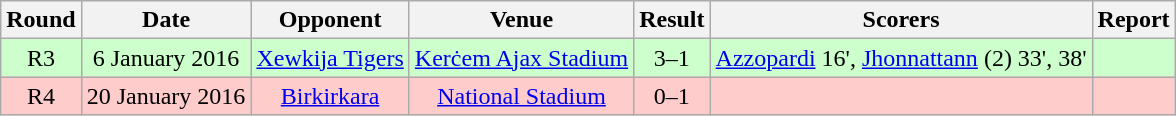<table class="wikitable" style="font-size:100%; text-align:center">
<tr>
<th>Round</th>
<th>Date</th>
<th>Opponent</th>
<th>Venue</th>
<th>Result</th>
<th>Scorers</th>
<th>Report</th>
</tr>
<tr style="background: #CCFFCC;">
<td>R3</td>
<td>6 January 2016</td>
<td><a href='#'>Xewkija Tigers</a></td>
<td><a href='#'>Kerċem Ajax Stadium</a></td>
<td>3–1</td>
<td><a href='#'>Azzopardi</a> 16', <a href='#'>Jhonnattann</a> (2) 33', 38'</td>
<td></td>
</tr>
<tr style="background: #FFCCCC;">
<td>R4</td>
<td>20 January 2016</td>
<td><a href='#'>Birkirkara</a></td>
<td><a href='#'>National Stadium</a></td>
<td>0–1</td>
<td></td>
<td></td>
</tr>
</table>
